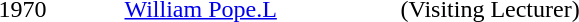<table>
<tr>
<td width="80">1970</td>
<td width="180"><a href='#'>William Pope.L</a></td>
<td>(Visiting Lecturer)</td>
</tr>
</table>
